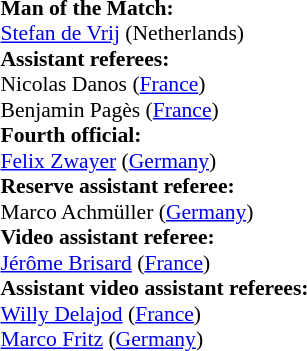<table style="width:50%;font-size:90%">
<tr>
<td><br><strong>Man of the Match:</strong>
<br><a href='#'>Stefan de Vrij</a> (Netherlands)<br><strong>Assistant referees:</strong>
<br>Nicolas Danos (<a href='#'>France</a>)
<br>Benjamin Pagès (<a href='#'>France</a>)
<br><strong>Fourth official:</strong>
<br><a href='#'>Felix Zwayer</a> (<a href='#'>Germany</a>)
<br><strong>Reserve assistant referee:</strong>
<br>Marco Achmüller (<a href='#'>Germany</a>)
<br><strong>Video assistant referee:</strong>
<br><a href='#'>Jérôme Brisard</a> (<a href='#'>France</a>)
<br><strong>Assistant video assistant referees:</strong>
<br><a href='#'>Willy Delajod</a> (<a href='#'>France</a>)
<br><a href='#'>Marco Fritz</a> (<a href='#'>Germany</a>)</td>
</tr>
</table>
